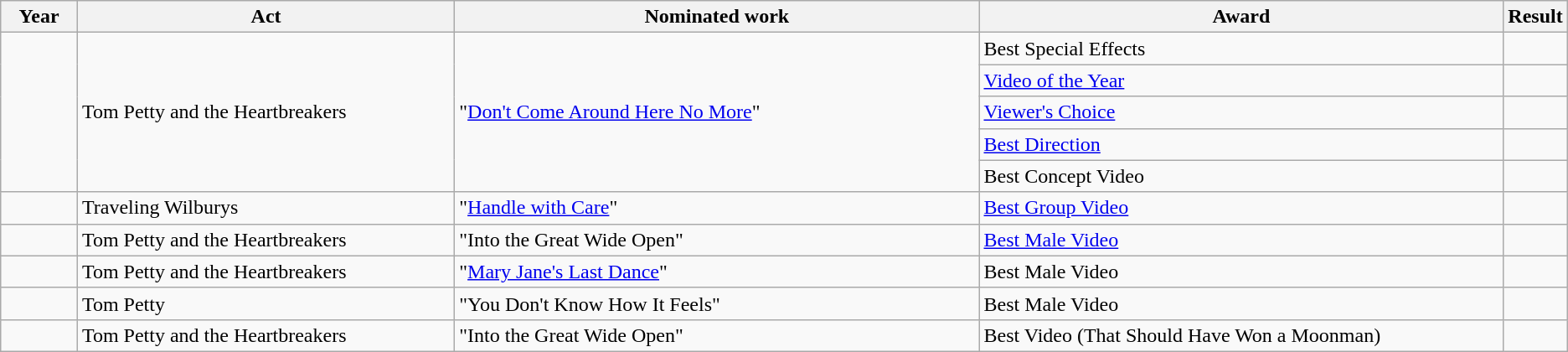<table class="wikitable" style="table-layout: fixed;">
<tr>
<th width="5%">Year</th>
<th width="25%">Act</th>
<th width="35%">Nominated work</th>
<th width="50%">Award</th>
<th width="10%">Result</th>
</tr>
<tr>
<td align="center" rowspan="5"></td>
<td rowspan="5">Tom Petty and the Heartbreakers</td>
<td rowspan="5">"<a href='#'>Don't Come Around Here No More</a>"</td>
<td>Best Special Effects</td>
<td></td>
</tr>
<tr>
<td><a href='#'>Video of the Year</a></td>
<td></td>
</tr>
<tr>
<td><a href='#'>Viewer's Choice</a></td>
<td></td>
</tr>
<tr>
<td><a href='#'>Best Direction</a></td>
<td></td>
</tr>
<tr>
<td>Best Concept Video</td>
<td></td>
</tr>
<tr>
<td align="center"></td>
<td>Traveling Wilburys</td>
<td>"<a href='#'>Handle with Care</a>"</td>
<td><a href='#'>Best Group Video</a></td>
<td></td>
</tr>
<tr>
<td align="center"></td>
<td>Tom Petty and the Heartbreakers</td>
<td>"Into the Great Wide Open"</td>
<td><a href='#'>Best Male Video</a></td>
<td></td>
</tr>
<tr>
<td align="center"></td>
<td>Tom Petty and the Heartbreakers</td>
<td>"<a href='#'>Mary Jane's Last Dance</a>"</td>
<td>Best Male Video</td>
<td></td>
</tr>
<tr>
<td align="center"></td>
<td>Tom Petty</td>
<td>"You Don't Know How It Feels"</td>
<td>Best Male Video</td>
<td></td>
</tr>
<tr>
<td align="center"></td>
<td>Tom Petty and the Heartbreakers</td>
<td>"Into the Great Wide Open"</td>
<td>Best Video (That Should Have Won a Moonman)</td>
<td></td>
</tr>
</table>
